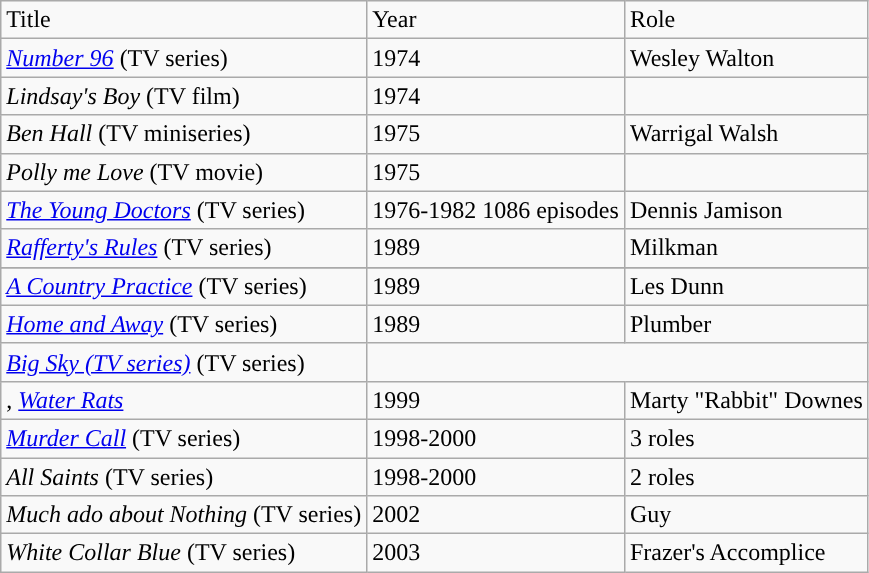<table class="wikitable">
<tr>
<td>Title</td>
<td>Year</td>
<td>Role</td>
</tr>
<tr>
<td><em><a href='#'>Number 96</a></em> (TV series)</td>
<td>1974</td>
<td>Wesley Walton</td>
</tr>
<tr>
<td><em>Lindsay's Boy</em> (TV film)</td>
<td>1974</td>
<td></td>
</tr>
<tr>
<td><em>Ben Hall</em> (TV miniseries)</td>
<td>1975</td>
<td>Warrigal Walsh</td>
</tr>
<tr>
<td><em>Polly me Love</em> (TV movie)</td>
<td>1975</td>
<td></td>
</tr>
<tr>
<td><em><a href='#'>The Young Doctors</a></em> (TV series)</td>
<td>1976-1982 1086 episodes</td>
<td>Dennis Jamison</td>
</tr>
<tr>
<td><em><a href='#'>Rafferty's Rules</a></em> (TV series)</td>
<td>1989</td>
<td>Milkman</td>
</tr>
<tr>
</tr>
<tr>
<td><em><a href='#'>A Country Practice</a></em> (TV series)</td>
<td>1989</td>
<td>Les Dunn</td>
</tr>
<tr>
<td><em><a href='#'>Home and Away</a></em> (TV series)</td>
<td>1989</td>
<td>Plumber</td>
</tr>
<tr>
<td><em><a href='#'>Big Sky (TV series)</a></em> (TV series)</td>
</tr>
<tr>
<td>, <em><a href='#'>Water Rats</a></em></td>
<td>1999</td>
<td>Marty "Rabbit" Downes</td>
</tr>
<tr>
<td><em><a href='#'>Murder Call</a></em> (TV series)</td>
<td>1998-2000</td>
<td>3 roles</td>
</tr>
<tr>
<td><em>All Saints</em> (TV series)</td>
<td>1998-2000</td>
<td>2 roles</td>
</tr>
<tr>
<td><em>Much ado about Nothing</em> (TV series)</td>
<td>2002</td>
<td>Guy</td>
</tr>
<tr>
<td><em>White Collar Blue</em> (TV series)</td>
<td>2003</td>
<td>Frazer's Accomplice</td>
</tr>
</table>
